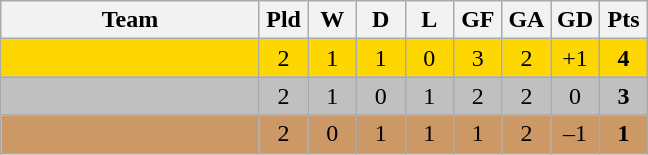<table class="wikitable" style="text-align: center;">
<tr>
<th width=165>Team</th>
<th width=25>Pld</th>
<th width=25>W</th>
<th width=25>D</th>
<th width=25>L</th>
<th width=25>GF</th>
<th width=25>GA</th>
<th width=25>GD</th>
<th width=25>Pts</th>
</tr>
<tr bgcolor=gold>
<td align="left"></td>
<td>2</td>
<td>1</td>
<td>1</td>
<td>0</td>
<td>3</td>
<td>2</td>
<td>+1</td>
<td><strong>4</strong></td>
</tr>
<tr bgcolor=silver>
<td align="left"></td>
<td>2</td>
<td>1</td>
<td>0</td>
<td>1</td>
<td>2</td>
<td>2</td>
<td>0</td>
<td><strong>3</strong></td>
</tr>
<tr bgcolor=#cc9966>
<td align="left"></td>
<td>2</td>
<td>0</td>
<td>1</td>
<td>1</td>
<td>1</td>
<td>2</td>
<td>–1</td>
<td><strong>1</strong></td>
</tr>
</table>
